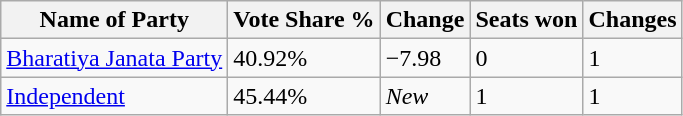<table class="wikitable sortable">
<tr>
<th>Name of Party</th>
<th>Vote Share %</th>
<th>Change</th>
<th>Seats won</th>
<th>Changes</th>
</tr>
<tr>
<td><a href='#'>Bharatiya Janata Party</a></td>
<td>40.92%</td>
<td>−7.98</td>
<td>0</td>
<td> 1</td>
</tr>
<tr>
<td><a href='#'>Independent</a></td>
<td>45.44%</td>
<td><em>New</em></td>
<td>1</td>
<td> 1</td>
</tr>
</table>
